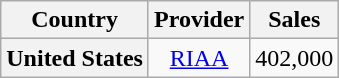<table class="wikitable sortable plainrowheaders" style="text-align:center">
<tr>
<th scope="col">Country</th>
<th scope="col">Provider</th>
<th align="center">Sales</th>
</tr>
<tr>
<th scope="row">United States</th>
<td><a href='#'>RIAA</a></td>
<td>402,000</td>
</tr>
</table>
